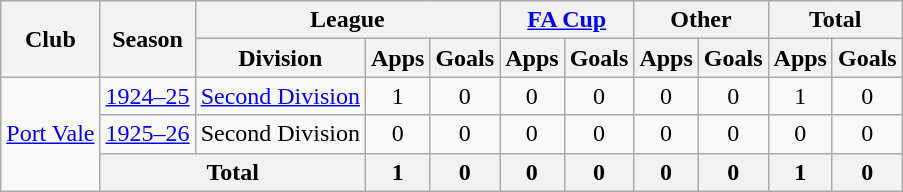<table class="wikitable" style="text-align:center">
<tr>
<th rowspan="2">Club</th>
<th rowspan="2">Season</th>
<th colspan="3">League</th>
<th colspan="2"><a href='#'>FA Cup</a></th>
<th colspan="2">Other</th>
<th colspan="2">Total</th>
</tr>
<tr>
<th>Division</th>
<th>Apps</th>
<th>Goals</th>
<th>Apps</th>
<th>Goals</th>
<th>Apps</th>
<th>Goals</th>
<th>Apps</th>
<th>Goals</th>
</tr>
<tr>
<td rowspan="3"><a href='#'>Port Vale</a></td>
<td><a href='#'>1924–25</a></td>
<td><a href='#'>Second Division</a></td>
<td>1</td>
<td>0</td>
<td>0</td>
<td>0</td>
<td>0</td>
<td>0</td>
<td>1</td>
<td>0</td>
</tr>
<tr>
<td><a href='#'>1925–26</a></td>
<td>Second Division</td>
<td>0</td>
<td>0</td>
<td>0</td>
<td>0</td>
<td>0</td>
<td>0</td>
<td>0</td>
<td>0</td>
</tr>
<tr>
<th colspan="2">Total</th>
<th>1</th>
<th>0</th>
<th>0</th>
<th>0</th>
<th>0</th>
<th>0</th>
<th>1</th>
<th>0</th>
</tr>
</table>
